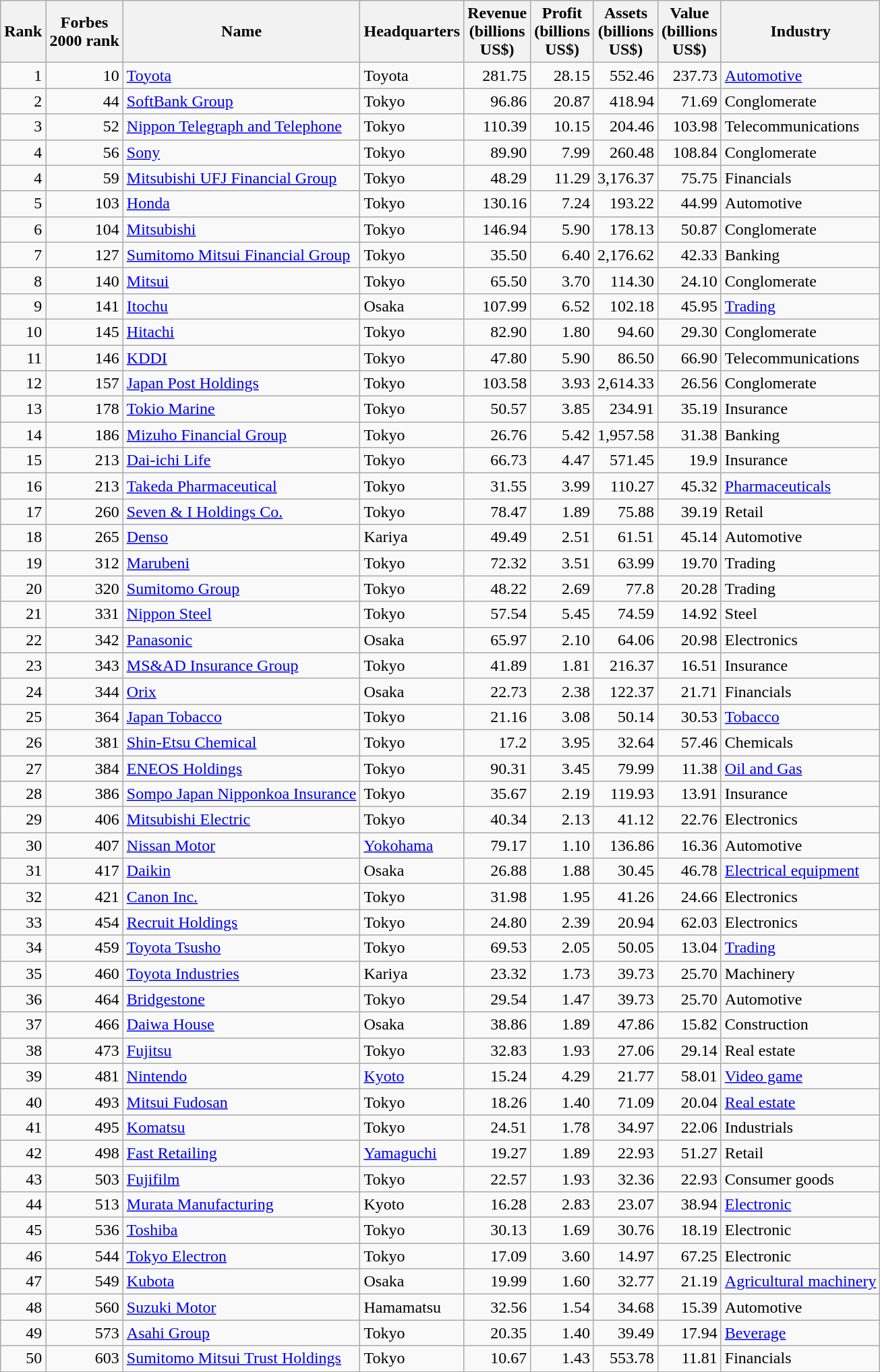<table class="wikitable sortable" style="text-align:right;">
<tr>
<th align="center">Rank</th>
<th align="center">Forbes <br>2000 rank</th>
<th align="center">Name</th>
<th align="center">Headquarters</th>
<th align="center">Revenue<br>(billions <br>US$)</th>
<th align="center">Profit<br>(billions <br>US$)</th>
<th align="center">Assets<br>(billions <br>US$)</th>
<th align="center">Value<br>(billions <br>US$)</th>
<th align="center">Industry</th>
</tr>
<tr>
<td>1</td>
<td>10</td>
<td align="left"><a href='#'>Toyota</a></td>
<td align="left">Toyota</td>
<td>281.75</td>
<td>28.15</td>
<td>552.46</td>
<td>237.73</td>
<td align="left"><a href='#'>Automotive</a></td>
</tr>
<tr>
<td>2</td>
<td>44</td>
<td align="left"><a href='#'>SoftBank Group</a></td>
<td align="left">Tokyo</td>
<td>96.86</td>
<td>20.87</td>
<td>418.94</td>
<td>71.69</td>
<td align="left">Conglomerate</td>
</tr>
<tr>
<td>3</td>
<td>52</td>
<td align="left"><a href='#'>Nippon Telegraph and Telephone</a></td>
<td align="left">Tokyo</td>
<td>110.39</td>
<td>10.15</td>
<td>204.46</td>
<td>103.98</td>
<td align="left">Telecommunications</td>
</tr>
<tr>
<td>4</td>
<td>56</td>
<td align="left"><a href='#'>Sony</a></td>
<td align="left">Tokyo</td>
<td>89.90</td>
<td>7.99</td>
<td>260.48</td>
<td>108.84</td>
<td align="left">Conglomerate</td>
</tr>
<tr>
<td>4</td>
<td>59</td>
<td align="left"><a href='#'>Mitsubishi UFJ Financial Group</a></td>
<td align="left">Tokyo</td>
<td>48.29</td>
<td>11.29</td>
<td>3,176.37</td>
<td>75.75</td>
<td align="left">Financials</td>
</tr>
<tr>
<td>5</td>
<td>103</td>
<td align="left"><a href='#'>Honda</a></td>
<td align="left">Tokyo</td>
<td>130.16</td>
<td>7.24</td>
<td>193.22</td>
<td>44.99</td>
<td align="left">Automotive</td>
</tr>
<tr>
<td>6</td>
<td>104</td>
<td align="left"><a href='#'>Mitsubishi</a></td>
<td align="left">Tokyo</td>
<td>146.94</td>
<td>5.90</td>
<td>178.13</td>
<td>50.87</td>
<td align="left">Conglomerate</td>
</tr>
<tr>
<td>7</td>
<td>127</td>
<td align="left"><a href='#'>Sumitomo Mitsui Financial Group</a></td>
<td align="left">Tokyo</td>
<td>35.50</td>
<td>6.40</td>
<td>2,176.62</td>
<td>42.33</td>
<td align="left">Banking</td>
</tr>
<tr>
<td>8</td>
<td>140</td>
<td align="left"><a href='#'>Mitsui</a></td>
<td align="left">Tokyo</td>
<td>65.50</td>
<td>3.70</td>
<td>114.30</td>
<td>24.10</td>
<td align="left">Conglomerate</td>
</tr>
<tr>
<td>9</td>
<td>141</td>
<td align="left"><a href='#'>Itochu</a></td>
<td align="left">Osaka</td>
<td>107.99</td>
<td>6.52</td>
<td>102.18</td>
<td>45.95</td>
<td align="left"><a href='#'>Trading</a></td>
</tr>
<tr>
<td>10</td>
<td>145</td>
<td align="left"><a href='#'>Hitachi</a></td>
<td align="left">Tokyo</td>
<td>82.90</td>
<td>1.80</td>
<td>94.60</td>
<td>29.30</td>
<td align="left">Conglomerate</td>
</tr>
<tr>
<td>11</td>
<td>146</td>
<td align="left"><a href='#'>KDDI</a></td>
<td align="left">Tokyo</td>
<td>47.80</td>
<td>5.90</td>
<td>86.50</td>
<td>66.90</td>
<td align="left">Telecommunications</td>
</tr>
<tr>
<td>12</td>
<td>157</td>
<td align="left"><a href='#'>Japan Post Holdings</a></td>
<td align="left">Tokyo</td>
<td>103.58</td>
<td>3.93</td>
<td>2,614.33</td>
<td>26.56</td>
<td align="left">Conglomerate</td>
</tr>
<tr>
<td>13</td>
<td>178</td>
<td align="left"><a href='#'>Tokio Marine</a></td>
<td align="left">Tokyo</td>
<td>50.57</td>
<td>3.85</td>
<td>234.91</td>
<td>35.19</td>
<td align="left">Insurance</td>
</tr>
<tr>
<td>14</td>
<td>186</td>
<td align="left"><a href='#'>Mizuho Financial Group</a></td>
<td align="left">Tokyo</td>
<td>26.76</td>
<td>5.42</td>
<td>1,957.58</td>
<td>31.38</td>
<td align="left">Banking</td>
</tr>
<tr>
<td>15</td>
<td>213</td>
<td align="left"><a href='#'>Dai-ichi Life</a></td>
<td align="left">Tokyo</td>
<td>66.73</td>
<td>4.47</td>
<td>571.45</td>
<td>19.9</td>
<td align="left">Insurance</td>
</tr>
<tr>
<td>16</td>
<td>213</td>
<td align="left"><a href='#'>Takeda Pharmaceutical</a></td>
<td align="left">Tokyo</td>
<td>31.55</td>
<td>3.99</td>
<td>110.27</td>
<td>45.32</td>
<td align="left"><a href='#'>Pharmaceuticals</a></td>
</tr>
<tr>
<td>17</td>
<td>260</td>
<td align="left"><a href='#'>Seven & I Holdings Co.</a></td>
<td align="left">Tokyo</td>
<td>78.47</td>
<td>1.89</td>
<td>75.88</td>
<td>39.19</td>
<td align="left">Retail</td>
</tr>
<tr>
<td>18</td>
<td>265</td>
<td align="left"><a href='#'>Denso</a></td>
<td align="left">Kariya</td>
<td>49.49</td>
<td>2.51</td>
<td>61.51</td>
<td>45.14</td>
<td align="left">Automotive</td>
</tr>
<tr>
<td>19</td>
<td>312</td>
<td align="left"><a href='#'>Marubeni</a></td>
<td align="left">Tokyo</td>
<td>72.32</td>
<td>3.51</td>
<td>63.99</td>
<td>19.70</td>
<td align="left">Trading</td>
</tr>
<tr>
<td>20</td>
<td>320</td>
<td align="left"><a href='#'>Sumitomo Group</a></td>
<td align="left">Tokyo</td>
<td>48.22</td>
<td>2.69</td>
<td>77.8</td>
<td>20.28</td>
<td align="left">Trading</td>
</tr>
<tr>
<td>21</td>
<td>331</td>
<td align="left"><a href='#'>Nippon Steel</a></td>
<td align="left">Tokyo</td>
<td>57.54</td>
<td>5.45</td>
<td>74.59</td>
<td>14.92</td>
<td align="left">Steel</td>
</tr>
<tr>
<td>22</td>
<td>342</td>
<td align="left"><a href='#'>Panasonic</a></td>
<td align="left">Osaka</td>
<td>65.97</td>
<td>2.10</td>
<td>64.06</td>
<td>20.98</td>
<td align="left">Electronics</td>
</tr>
<tr>
<td>23</td>
<td>343</td>
<td align="left"><a href='#'>MS&AD Insurance Group</a></td>
<td align="left">Tokyo</td>
<td>41.89</td>
<td>1.81</td>
<td>216.37</td>
<td>16.51</td>
<td align="left">Insurance</td>
</tr>
<tr>
<td>24</td>
<td>344</td>
<td align="left"><a href='#'>Orix</a></td>
<td align="left">Osaka</td>
<td>22.73</td>
<td>2.38</td>
<td>122.37</td>
<td>21.71</td>
<td align="left">Financials</td>
</tr>
<tr>
<td>25</td>
<td>364</td>
<td align="left"><a href='#'>Japan Tobacco</a></td>
<td align="left">Tokyo</td>
<td>21.16</td>
<td>3.08</td>
<td>50.14</td>
<td>30.53</td>
<td align="left"><a href='#'>Tobacco</a></td>
</tr>
<tr>
<td>26</td>
<td>381</td>
<td align="left"><a href='#'>Shin-Etsu Chemical</a></td>
<td align="left">Tokyo</td>
<td>17.2</td>
<td>3.95</td>
<td>32.64</td>
<td>57.46</td>
<td align="left">Chemicals</td>
</tr>
<tr>
<td>27</td>
<td>384</td>
<td align="left"><a href='#'>ENEOS Holdings</a></td>
<td align="left">Tokyo</td>
<td>90.31</td>
<td>3.45</td>
<td>79.99</td>
<td>11.38</td>
<td align="left"><a href='#'>Oil and Gas</a></td>
</tr>
<tr>
<td>28</td>
<td>386</td>
<td align="left"><a href='#'>Sompo Japan Nipponkoa Insurance</a></td>
<td align="left">Tokyo</td>
<td>35.67</td>
<td>2.19</td>
<td>119.93</td>
<td>13.91</td>
<td align="left">Insurance</td>
</tr>
<tr>
<td>29</td>
<td>406</td>
<td align="left"><a href='#'>Mitsubishi Electric</a></td>
<td align="left">Tokyo</td>
<td>40.34</td>
<td>2.13</td>
<td>41.12</td>
<td>22.76</td>
<td align="left">Electronics</td>
</tr>
<tr>
<td>30</td>
<td>407</td>
<td align="left"><a href='#'>Nissan Motor</a></td>
<td align="left"><a href='#'>Yokohama</a></td>
<td>79.17</td>
<td>1.10</td>
<td>136.86</td>
<td>16.36</td>
<td align="left">Automotive</td>
</tr>
<tr>
<td>31</td>
<td>417</td>
<td align="left"><a href='#'>Daikin</a></td>
<td align="left">Osaka</td>
<td>26.88</td>
<td>1.88</td>
<td>30.45</td>
<td>46.78</td>
<td align="left"><a href='#'>Electrical equipment</a></td>
</tr>
<tr>
<td>32</td>
<td>421</td>
<td align="left"><a href='#'>Canon Inc.</a></td>
<td align="left">Tokyo</td>
<td>31.98</td>
<td>1.95</td>
<td>41.26</td>
<td>24.66</td>
<td align="left">Electronics</td>
</tr>
<tr>
<td>33</td>
<td>454</td>
<td align="left"><a href='#'>Recruit Holdings</a></td>
<td align="left">Tokyo</td>
<td>24.80</td>
<td>2.39</td>
<td>20.94</td>
<td>62.03</td>
<td align="left">Electronics</td>
</tr>
<tr>
<td>34</td>
<td>459</td>
<td align="left"><a href='#'>Toyota Tsusho</a></td>
<td align="left">Tokyo</td>
<td>69.53</td>
<td>2.05</td>
<td>50.05</td>
<td>13.04</td>
<td align="left"><a href='#'>Trading</a></td>
</tr>
<tr>
<td>35</td>
<td>460</td>
<td align="left"><a href='#'>Toyota Industries</a></td>
<td align="left">Kariya</td>
<td>23.32</td>
<td>1.73</td>
<td>39.73</td>
<td>25.70</td>
<td align="left">Machinery</td>
</tr>
<tr>
<td>36</td>
<td>464</td>
<td align="left"><a href='#'>Bridgestone</a></td>
<td align="left">Tokyo</td>
<td>29.54</td>
<td>1.47</td>
<td>39.73</td>
<td>25.70</td>
<td align="left">Automotive</td>
</tr>
<tr>
<td>37</td>
<td>466</td>
<td align="left"><a href='#'>Daiwa House</a></td>
<td align="left">Osaka</td>
<td>38.86</td>
<td>1.89</td>
<td>47.86</td>
<td>15.82</td>
<td align="left">Construction</td>
</tr>
<tr>
<td>38</td>
<td>473</td>
<td align="left"><a href='#'>Fujitsu</a></td>
<td align="left">Tokyo</td>
<td>32.83</td>
<td>1.93</td>
<td>27.06</td>
<td>29.14</td>
<td align="left">Real estate</td>
</tr>
<tr>
<td>39</td>
<td>481</td>
<td align="left"><a href='#'>Nintendo</a></td>
<td align="left"><a href='#'>Kyoto</a></td>
<td>15.24</td>
<td>4.29</td>
<td>21.77</td>
<td>58.01</td>
<td align="left"><a href='#'>Video game</a></td>
</tr>
<tr>
<td>40</td>
<td>493</td>
<td align="left"><a href='#'>Mitsui Fudosan</a></td>
<td align="left">Tokyo</td>
<td>18.26</td>
<td>1.40</td>
<td>71.09</td>
<td>20.04</td>
<td align="left"><a href='#'>Real estate</a></td>
</tr>
<tr>
<td>41</td>
<td>495</td>
<td align="left"><a href='#'>Komatsu</a></td>
<td align="left">Tokyo</td>
<td>24.51</td>
<td>1.78</td>
<td>34.97</td>
<td>22.06</td>
<td align="left">Industrials</td>
</tr>
<tr>
<td>42</td>
<td>498</td>
<td align="left"><a href='#'>Fast Retailing</a></td>
<td align="left"><a href='#'>Yamaguchi</a></td>
<td>19.27</td>
<td>1.89</td>
<td>22.93</td>
<td>51.27</td>
<td align="left">Retail</td>
</tr>
<tr>
<td>43</td>
<td>503</td>
<td align="left"><a href='#'>Fujifilm</a></td>
<td align="left">Tokyo</td>
<td>22.57</td>
<td>1.93</td>
<td>32.36</td>
<td>22.93</td>
<td align="left">Consumer goods</td>
</tr>
<tr>
<td>44</td>
<td>513</td>
<td align="left"><a href='#'>Murata Manufacturing</a></td>
<td align="left">Kyoto</td>
<td>16.28</td>
<td>2.83</td>
<td>23.07</td>
<td>38.94</td>
<td align="left"><a href='#'>Electronic</a></td>
</tr>
<tr>
<td>45</td>
<td>536</td>
<td align="left"><a href='#'>Toshiba</a></td>
<td align="left">Tokyo</td>
<td>30.13</td>
<td>1.69</td>
<td>30.76</td>
<td>18.19</td>
<td align="left">Electronic</td>
</tr>
<tr>
<td>46</td>
<td>544</td>
<td align="left"><a href='#'>Tokyo Electron</a></td>
<td align="left">Tokyo</td>
<td>17.09</td>
<td>3.60</td>
<td>14.97</td>
<td>67.25</td>
<td align="left">Electronic</td>
</tr>
<tr>
<td>47</td>
<td>549</td>
<td align="left"><a href='#'>Kubota</a></td>
<td align="left">Osaka</td>
<td>19.99</td>
<td>1.60</td>
<td>32.77</td>
<td>21.19</td>
<td align="left"><a href='#'>Agricultural machinery</a></td>
</tr>
<tr>
<td>48</td>
<td>560</td>
<td align="left"><a href='#'>Suzuki Motor</a></td>
<td align="left">Hamamatsu</td>
<td>32.56</td>
<td>1.54</td>
<td>34.68</td>
<td>15.39</td>
<td align="left">Automotive</td>
</tr>
<tr>
<td>49</td>
<td>573</td>
<td align="left"><a href='#'>Asahi Group</a></td>
<td align="left">Tokyo</td>
<td>20.35</td>
<td>1.40</td>
<td>39.49</td>
<td>17.94</td>
<td align="left"><a href='#'>Beverage</a></td>
</tr>
<tr>
<td>50</td>
<td>603</td>
<td align="left"><a href='#'>Sumitomo Mitsui Trust Holdings</a></td>
<td align="left">Tokyo</td>
<td>10.67</td>
<td>1.43</td>
<td>553.78</td>
<td>11.81</td>
<td align="left">Financials</td>
</tr>
</table>
